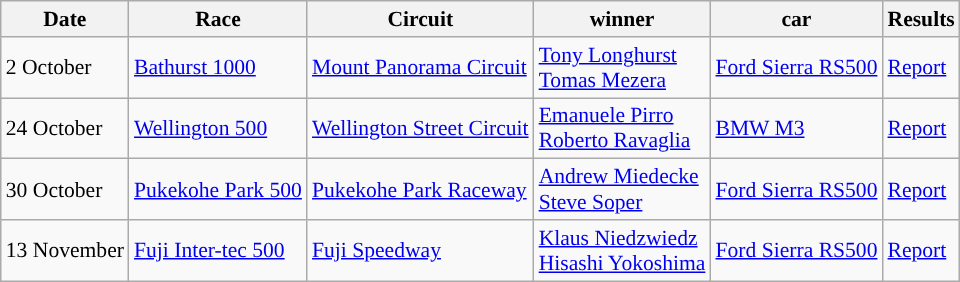<table class="wikitable" style="font-size: 90%;">
<tr>
<th>Date</th>
<th>Race</th>
<th>Circuit</th>
<th>winner</th>
<th>car</th>
<th>Results</th>
</tr>
<tr>
<td>2 October</td>
<td><a href='#'>Bathurst 1000</a></td>
<td> <a href='#'>Mount Panorama Circuit</a></td>
<td> <a href='#'>Tony Longhurst</a><br> <a href='#'>Tomas Mezera</a></td>
<td><a href='#'>Ford Sierra RS500</a></td>
<td><a href='#'>Report</a></td>
</tr>
<tr>
<td>24 October</td>
<td><a href='#'>Wellington 500</a></td>
<td> <a href='#'>Wellington Street Circuit</a></td>
<td> <a href='#'>Emanuele Pirro</a><br> <a href='#'>Roberto Ravaglia</a></td>
<td><a href='#'>BMW M3</a></td>
<td><a href='#'>Report</a></td>
</tr>
<tr>
<td>30 October</td>
<td><a href='#'>Pukekohe Park 500</a></td>
<td> <a href='#'>Pukekohe Park Raceway</a></td>
<td> <a href='#'>Andrew Miedecke</a><br> <a href='#'>Steve Soper</a></td>
<td><a href='#'>Ford Sierra RS500</a></td>
<td><a href='#'>Report</a></td>
</tr>
<tr>
<td>13 November</td>
<td><a href='#'>Fuji Inter-tec 500</a></td>
<td> <a href='#'>Fuji Speedway</a></td>
<td> <a href='#'>Klaus Niedzwiedz</a><br> <a href='#'>Hisashi Yokoshima</a></td>
<td><a href='#'>Ford Sierra RS500</a></td>
<td><a href='#'>Report</a></td>
</tr>
</table>
